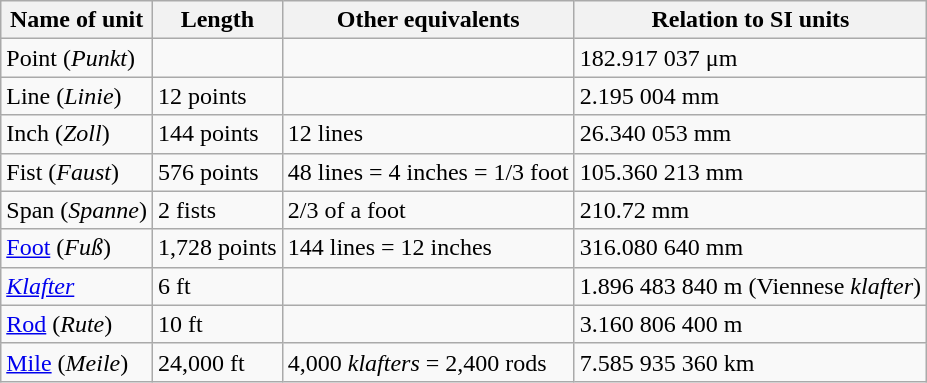<table class="wikitable">
<tr>
<th>Name of unit</th>
<th>Length</th>
<th>Other equivalents</th>
<th>Relation to SI units</th>
</tr>
<tr>
<td>Point (<em>Punkt</em>)</td>
<td></td>
<td></td>
<td>182.917 037 μm</td>
</tr>
<tr>
<td>Line (<em>Linie</em>)</td>
<td>12 points</td>
<td></td>
<td>2.195 004 mm</td>
</tr>
<tr>
<td>Inch (<em>Zoll</em>)</td>
<td>144 points</td>
<td>12 lines</td>
<td>26.340 053 mm</td>
</tr>
<tr>
<td>Fist (<em>Faust</em>)</td>
<td>576 points</td>
<td>48 lines = 4 inches = 1/3 foot</td>
<td>105.360 213 mm</td>
</tr>
<tr>
<td>Span (<em>Spanne</em>)</td>
<td>2 fists</td>
<td>2/3 of a foot</td>
<td>210.72 mm</td>
</tr>
<tr>
<td><a href='#'>Foot</a> (<em>Fuß</em>)</td>
<td>1,728 points</td>
<td>144 lines = 12 inches</td>
<td>316.080 640 mm</td>
</tr>
<tr>
<td><em><a href='#'>Klafter</a></em></td>
<td>6 ft</td>
<td></td>
<td>1.896 483 840 m (Viennese <em>klafter</em>)</td>
</tr>
<tr>
<td><a href='#'>Rod</a> (<em>Rute</em>)</td>
<td>10 ft</td>
<td></td>
<td>3.160 806 400 m</td>
</tr>
<tr>
<td><a href='#'>Mile</a> (<em>Meile</em>)</td>
<td>24,000 ft</td>
<td>4,000 <em>klafters</em> = 2,400 rods</td>
<td>7.585 935 360 km</td>
</tr>
</table>
